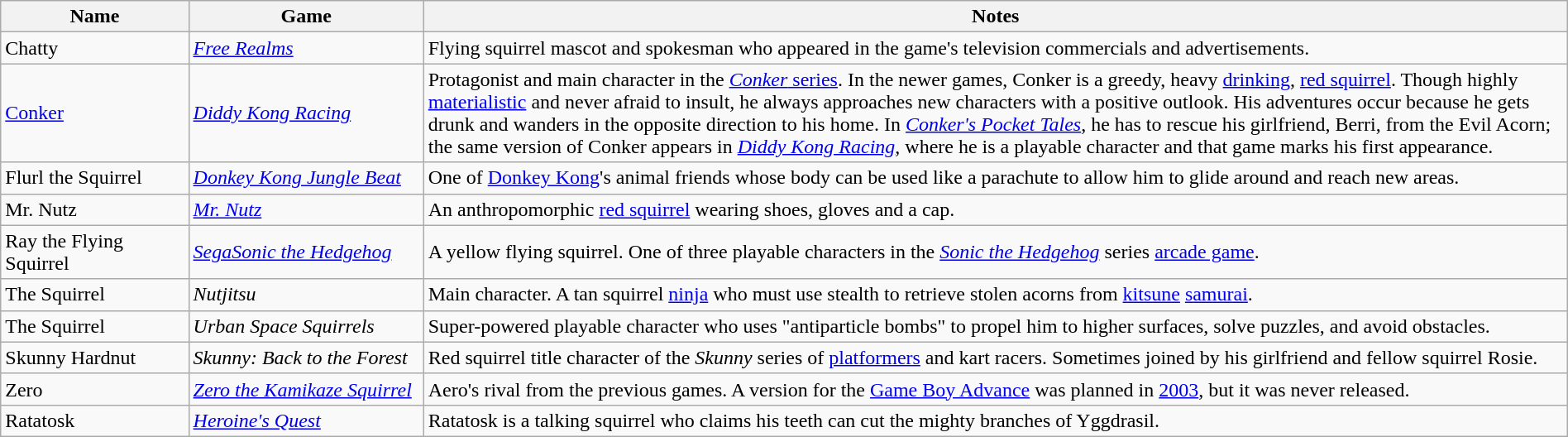<table class="wikitable sortable" style="width:100%;">
<tr>
<th style="width:12%;">Name</th>
<th style="width:15%;">Game</th>
<th style="width:73%;">Notes</th>
</tr>
<tr>
<td>Chatty</td>
<td><em><a href='#'>Free Realms</a></em></td>
<td>Flying squirrel mascot and spokesman who appeared in the game's television commercials and advertisements.</td>
</tr>
<tr>
<td><a href='#'>Conker</a></td>
<td><em><a href='#'>Diddy Kong Racing</a></em></td>
<td>Protagonist and main character in the <a href='#'><em>Conker</em> series</a>. In the newer games, Conker is a greedy, heavy <a href='#'>drinking</a>, <a href='#'>red squirrel</a>. Though highly <a href='#'>materialistic</a> and never afraid to insult, he always approaches new characters with a positive outlook. His adventures occur because he gets drunk and wanders in the opposite direction to his home. In <em><a href='#'>Conker's Pocket Tales</a></em>, he has to rescue his girlfriend, Berri, from the Evil Acorn; the same version of Conker appears in <em><a href='#'>Diddy Kong Racing</a></em>, where he is a playable character and that game marks his first appearance.</td>
</tr>
<tr>
<td>Flurl the Squirrel</td>
<td><em><a href='#'>Donkey Kong Jungle Beat</a></em></td>
<td>One of <a href='#'>Donkey Kong</a>'s animal friends whose body can be used like a parachute to allow him to glide around and reach new areas.</td>
</tr>
<tr>
<td>Mr. Nutz</td>
<td><em><a href='#'>Mr. Nutz</a></em></td>
<td>An anthropomorphic <a href='#'>red squirrel</a> wearing shoes, gloves and a cap.</td>
</tr>
<tr>
<td>Ray the Flying Squirrel</td>
<td><em><a href='#'>SegaSonic the Hedgehog</a></em></td>
<td>A yellow flying squirrel. One of three playable characters in the <em><a href='#'>Sonic the Hedgehog</a></em> series <a href='#'>arcade game</a>.</td>
</tr>
<tr>
<td>The Squirrel</td>
<td><em>Nutjitsu</em></td>
<td>Main character. A tan squirrel <a href='#'>ninja</a> who must use stealth to retrieve stolen acorns from <a href='#'>kitsune</a> <a href='#'>samurai</a>.</td>
</tr>
<tr>
<td>The Squirrel</td>
<td><em>Urban Space Squirrels</em></td>
<td>Super-powered playable character who uses "antiparticle bombs" to propel him to higher surfaces, solve puzzles, and avoid obstacles.</td>
</tr>
<tr>
<td>Skunny Hardnut</td>
<td><em>Skunny: Back to the Forest</em></td>
<td>Red squirrel title character of the <em>Skunny</em> series of <a href='#'>platformers</a> and kart racers. Sometimes joined by his girlfriend and fellow squirrel Rosie.</td>
</tr>
<tr>
<td>Zero</td>
<td><em><a href='#'>Zero the Kamikaze Squirrel</a></em></td>
<td>Aero's rival from the previous games. A version for the <a href='#'>Game Boy Advance</a> was planned in <a href='#'>2003</a>, but it was never released.</td>
</tr>
<tr>
<td>Ratatosk</td>
<td><em><a href='#'>Heroine's Quest</a></em></td>
<td>Ratatosk is a talking squirrel who claims his teeth can cut the mighty branches of Yggdrasil.</td>
</tr>
</table>
